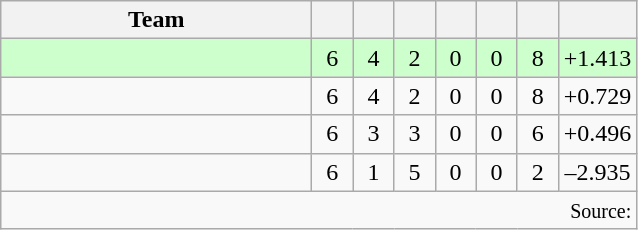<table class="wikitable" style="text-align:center;">
<tr>
<th width=200>Team</th>
<th width=20></th>
<th width=20></th>
<th width=20></th>
<th width=20></th>
<th width=20></th>
<th width=20></th>
<th width=45></th>
</tr>
<tr style="background:#cfc;">
<td align="left"></td>
<td>6</td>
<td>4</td>
<td>2</td>
<td>0</td>
<td>0</td>
<td>8</td>
<td>+1.413</td>
</tr>
<tr>
<td align="left"></td>
<td>6</td>
<td>4</td>
<td>2</td>
<td>0</td>
<td>0</td>
<td>8</td>
<td>+0.729</td>
</tr>
<tr>
<td align="left"></td>
<td>6</td>
<td>3</td>
<td>3</td>
<td>0</td>
<td>0</td>
<td>6</td>
<td>+0.496</td>
</tr>
<tr>
<td align="left"></td>
<td>6</td>
<td>1</td>
<td>5</td>
<td>0</td>
<td>0</td>
<td>2</td>
<td>–2.935</td>
</tr>
<tr>
<td align="right" colspan="8"><small>Source: </small></td>
</tr>
</table>
